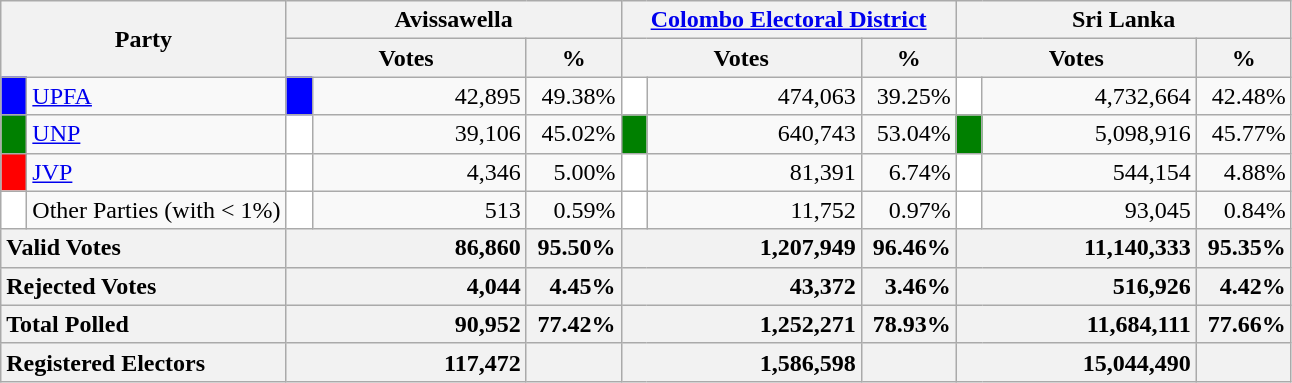<table class="wikitable">
<tr>
<th colspan="2" width="144px"rowspan="2">Party</th>
<th colspan="3" width="216px">Avissawella</th>
<th colspan="3" width="216px"><a href='#'>Colombo Electoral District</a></th>
<th colspan="3" width="216px">Sri Lanka</th>
</tr>
<tr>
<th colspan="2" width="144px">Votes</th>
<th>%</th>
<th colspan="2" width="144px">Votes</th>
<th>%</th>
<th colspan="2" width="144px">Votes</th>
<th>%</th>
</tr>
<tr>
<td style="background-color:blue;" width="10px"></td>
<td style="text-align:left;"><a href='#'>UPFA</a></td>
<td style="background-color:blue;" width="10px"></td>
<td style="text-align:right;">42,895</td>
<td style="text-align:right;">49.38%</td>
<td style="background-color:white;" width="10px"></td>
<td style="text-align:right;">474,063</td>
<td style="text-align:right;">39.25%</td>
<td style="background-color:white;" width="10px"></td>
<td style="text-align:right;">4,732,664</td>
<td style="text-align:right;">42.48%</td>
</tr>
<tr>
<td style="background-color:green;" width="10px"></td>
<td style="text-align:left;"><a href='#'>UNP</a></td>
<td style="background-color:white;" width="10px"></td>
<td style="text-align:right;">39,106</td>
<td style="text-align:right;">45.02%</td>
<td style="background-color:green;" width="10px"></td>
<td style="text-align:right;">640,743</td>
<td style="text-align:right;">53.04%</td>
<td style="background-color:green;" width="10px"></td>
<td style="text-align:right;">5,098,916</td>
<td style="text-align:right;">45.77%</td>
</tr>
<tr>
<td style="background-color:red;" width="10px"></td>
<td style="text-align:left;"><a href='#'>JVP</a></td>
<td style="background-color:white;" width="10px"></td>
<td style="text-align:right;">4,346</td>
<td style="text-align:right;">5.00%</td>
<td style="background-color:white;" width="10px"></td>
<td style="text-align:right;">81,391</td>
<td style="text-align:right;">6.74%</td>
<td style="background-color:white;" width="10px"></td>
<td style="text-align:right;">544,154</td>
<td style="text-align:right;">4.88%</td>
</tr>
<tr>
<td style="background-color:white;" width="10px"></td>
<td style="text-align:left;">Other Parties (with < 1%)</td>
<td style="background-color:white;" width="10px"></td>
<td style="text-align:right;">513</td>
<td style="text-align:right;">0.59%</td>
<td style="background-color:white;" width="10px"></td>
<td style="text-align:right;">11,752</td>
<td style="text-align:right;">0.97%</td>
<td style="background-color:white;" width="10px"></td>
<td style="text-align:right;">93,045</td>
<td style="text-align:right;">0.84%</td>
</tr>
<tr>
<th colspan="2" width="144px"style="text-align:left;">Valid Votes</th>
<th style="text-align:right;"colspan="2" width="144px">86,860</th>
<th style="text-align:right;">95.50%</th>
<th style="text-align:right;"colspan="2" width="144px">1,207,949</th>
<th style="text-align:right;">96.46%</th>
<th style="text-align:right;"colspan="2" width="144px">11,140,333</th>
<th style="text-align:right;">95.35%</th>
</tr>
<tr>
<th colspan="2" width="144px"style="text-align:left;">Rejected Votes</th>
<th style="text-align:right;"colspan="2" width="144px">4,044</th>
<th style="text-align:right;">4.45%</th>
<th style="text-align:right;"colspan="2" width="144px">43,372</th>
<th style="text-align:right;">3.46%</th>
<th style="text-align:right;"colspan="2" width="144px">516,926</th>
<th style="text-align:right;">4.42%</th>
</tr>
<tr>
<th colspan="2" width="144px"style="text-align:left;">Total Polled</th>
<th style="text-align:right;"colspan="2" width="144px">90,952</th>
<th style="text-align:right;">77.42%</th>
<th style="text-align:right;"colspan="2" width="144px">1,252,271</th>
<th style="text-align:right;">78.93%</th>
<th style="text-align:right;"colspan="2" width="144px">11,684,111</th>
<th style="text-align:right;">77.66%</th>
</tr>
<tr>
<th colspan="2" width="144px"style="text-align:left;">Registered Electors</th>
<th style="text-align:right;"colspan="2" width="144px">117,472</th>
<th></th>
<th style="text-align:right;"colspan="2" width="144px">1,586,598</th>
<th></th>
<th style="text-align:right;"colspan="2" width="144px">15,044,490</th>
<th></th>
</tr>
</table>
